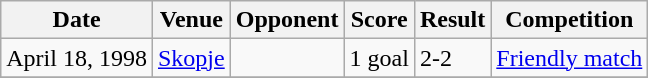<table class="wikitable">
<tr>
<th>Date</th>
<th>Venue</th>
<th>Opponent</th>
<th>Score</th>
<th>Result</th>
<th>Competition</th>
</tr>
<tr>
<td>April 18, 1998</td>
<td><a href='#'>Skopje</a></td>
<td></td>
<td>1 goal</td>
<td>2-2</td>
<td><a href='#'>Friendly match</a></td>
</tr>
<tr>
</tr>
</table>
